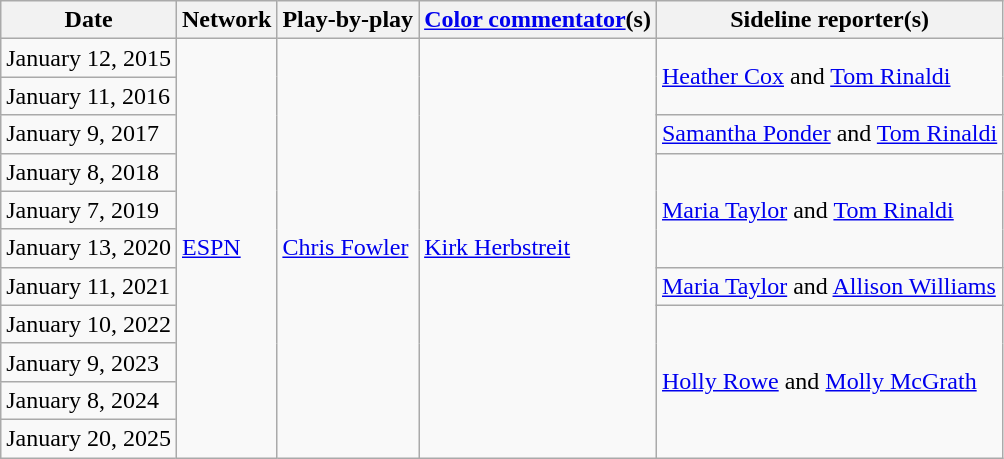<table class="wikitable">
<tr>
<th>Date</th>
<th>Network</th>
<th>Play-by-play</th>
<th><a href='#'>Color commentator</a>(s)</th>
<th>Sideline reporter(s)</th>
</tr>
<tr>
<td>January 12, 2015</td>
<td rowspan=11><a href='#'>ESPN</a></td>
<td rowspan=11><a href='#'>Chris Fowler</a></td>
<td rowspan=11><a href='#'>Kirk Herbstreit</a></td>
<td rowspan=2><a href='#'>Heather Cox</a> and <a href='#'>Tom Rinaldi</a></td>
</tr>
<tr>
<td>January 11, 2016</td>
</tr>
<tr>
<td>January 9, 2017</td>
<td><a href='#'>Samantha Ponder</a> and <a href='#'>Tom Rinaldi</a></td>
</tr>
<tr>
<td>January 8, 2018</td>
<td rowspan="3"><a href='#'>Maria Taylor</a> and <a href='#'>Tom Rinaldi</a></td>
</tr>
<tr>
<td>January 7, 2019</td>
</tr>
<tr>
<td>January 13, 2020</td>
</tr>
<tr>
<td>January 11, 2021</td>
<td><a href='#'>Maria Taylor</a> and <a href='#'>Allison Williams</a></td>
</tr>
<tr>
<td>January 10, 2022</td>
<td rowspan=4><a href='#'>Holly Rowe</a> and <a href='#'>Molly McGrath</a></td>
</tr>
<tr>
<td>January 9, 2023</td>
</tr>
<tr>
<td>January 8, 2024</td>
</tr>
<tr>
<td>January 20, 2025</td>
</tr>
</table>
